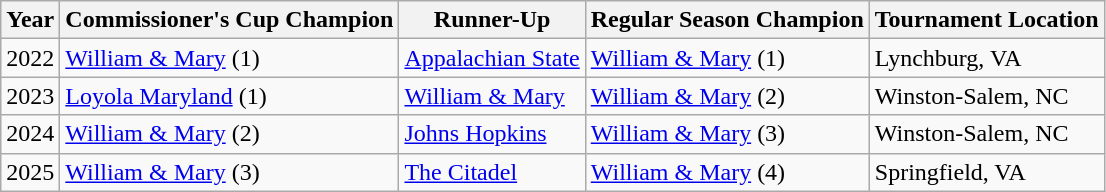<table class="wikitable">
<tr>
<th>Year</th>
<th>Commissioner's Cup Champion</th>
<th>Runner-Up</th>
<th>Regular Season Champion</th>
<th>Tournament Location</th>
</tr>
<tr>
<td>2022</td>
<td><a href='#'>William & Mary</a> (1)</td>
<td><a href='#'>Appalachian State</a></td>
<td><a href='#'>William & Mary</a> (1)</td>
<td>Lynchburg, VA</td>
</tr>
<tr>
<td>2023</td>
<td><a href='#'>Loyola Maryland</a> (1)</td>
<td><a href='#'>William & Mary</a></td>
<td><a href='#'>William & Mary</a> (2)</td>
<td>Winston-Salem, NC</td>
</tr>
<tr>
<td>2024</td>
<td><a href='#'>William & Mary</a> (2)</td>
<td><a href='#'>Johns Hopkins</a></td>
<td><a href='#'>William & Mary</a> (3)</td>
<td>Winston-Salem, NC</td>
</tr>
<tr>
<td>2025</td>
<td><a href='#'>William & Mary</a> (3)</td>
<td><a href='#'>The Citadel</a></td>
<td><a href='#'>William & Mary</a> (4)</td>
<td>Springfield, VA</td>
</tr>
</table>
